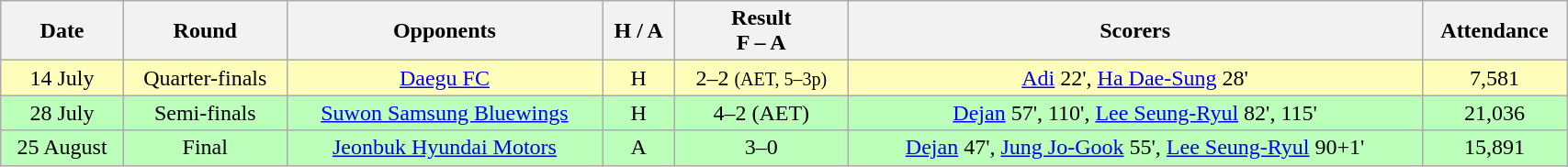<table class="wikitable" style="text-align:center; width:90%">
<tr>
<th>Date</th>
<th>Round</th>
<th>Opponents</th>
<th>H / A</th>
<th>Result<br>F – A</th>
<th>Scorers</th>
<th>Attendance</th>
</tr>
<tr bgcolor="#ffffbb">
<td>14 July</td>
<td>Quarter-finals</td>
<td><a href='#'>Daegu FC</a></td>
<td>H</td>
<td>2–2 <small>(AET, 5–3p)</small></td>
<td><a href='#'>Adi</a> 22', <a href='#'>Ha Dae-Sung</a> 28'</td>
<td>7,581</td>
</tr>
<tr bgcolor="#bbffbb">
<td>28 July</td>
<td>Semi-finals</td>
<td><a href='#'>Suwon Samsung Bluewings</a></td>
<td>H</td>
<td>4–2 (AET)</td>
<td><a href='#'>Dejan</a> 57', 110', <a href='#'>Lee Seung-Ryul</a> 82', 115'</td>
<td>21,036</td>
</tr>
<tr bgcolor="#bbffbb">
<td>25 August</td>
<td>Final</td>
<td><a href='#'>Jeonbuk Hyundai Motors</a></td>
<td>A</td>
<td>3–0</td>
<td><a href='#'>Dejan</a> 47', <a href='#'>Jung Jo-Gook</a> 55', <a href='#'>Lee Seung-Ryul</a> 90+1'</td>
<td>15,891</td>
</tr>
</table>
